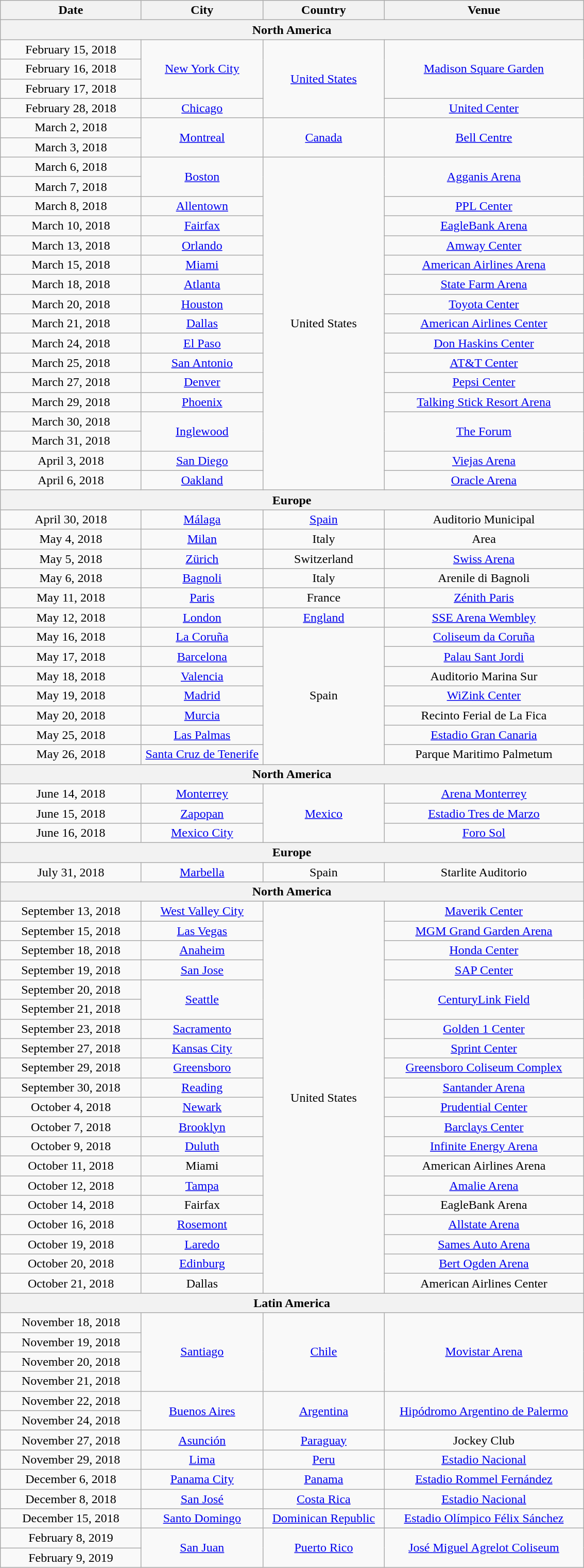<table class="wikitable" style="text-align:center;">
<tr>
<th style="width:175px;">Date</th>
<th style="width:150px;">City</th>
<th style="width:150px;">Country</th>
<th style="width:250px;">Venue</th>
</tr>
<tr>
<th colspan="4">North America</th>
</tr>
<tr>
<td>February 15, 2018</td>
<td rowspan="3"><a href='#'>New York City</a></td>
<td rowspan="4"><a href='#'>United States</a></td>
<td rowspan="3"><a href='#'>Madison Square Garden</a></td>
</tr>
<tr>
<td>February 16, 2018</td>
</tr>
<tr>
<td>February 17, 2018</td>
</tr>
<tr>
<td>February 28, 2018</td>
<td><a href='#'>Chicago</a></td>
<td><a href='#'>United Center</a></td>
</tr>
<tr>
<td>March 2, 2018</td>
<td rowspan="2"><a href='#'>Montreal</a></td>
<td rowspan="2"><a href='#'>Canada</a></td>
<td rowspan="2"><a href='#'>Bell Centre</a></td>
</tr>
<tr>
<td>March 3, 2018</td>
</tr>
<tr>
<td>March 6, 2018</td>
<td rowspan="2"><a href='#'>Boston</a></td>
<td rowspan="17">United States</td>
<td rowspan="2"><a href='#'>Agganis Arena</a></td>
</tr>
<tr>
<td>March 7, 2018</td>
</tr>
<tr>
<td>March 8, 2018</td>
<td><a href='#'>Allentown</a></td>
<td><a href='#'>PPL Center</a></td>
</tr>
<tr>
<td>March 10, 2018</td>
<td><a href='#'>Fairfax</a></td>
<td><a href='#'>EagleBank Arena</a></td>
</tr>
<tr>
<td>March 13, 2018</td>
<td><a href='#'>Orlando</a></td>
<td><a href='#'>Amway Center</a></td>
</tr>
<tr>
<td>March 15, 2018</td>
<td><a href='#'>Miami</a></td>
<td><a href='#'>American Airlines Arena</a></td>
</tr>
<tr>
<td>March 18, 2018</td>
<td><a href='#'>Atlanta</a></td>
<td><a href='#'>State Farm Arena</a></td>
</tr>
<tr>
<td>March 20, 2018</td>
<td><a href='#'>Houston</a></td>
<td><a href='#'>Toyota Center</a></td>
</tr>
<tr>
<td>March 21, 2018</td>
<td><a href='#'>Dallas</a></td>
<td><a href='#'>American Airlines Center</a></td>
</tr>
<tr>
<td>March 24, 2018</td>
<td><a href='#'>El Paso</a></td>
<td><a href='#'>Don Haskins Center</a></td>
</tr>
<tr>
<td>March 25, 2018</td>
<td><a href='#'>San Antonio</a></td>
<td><a href='#'>AT&T Center</a></td>
</tr>
<tr>
<td>March 27, 2018</td>
<td><a href='#'>Denver</a></td>
<td><a href='#'>Pepsi Center</a></td>
</tr>
<tr>
<td>March 29, 2018</td>
<td><a href='#'>Phoenix</a></td>
<td><a href='#'>Talking Stick Resort Arena</a></td>
</tr>
<tr>
<td>March 30, 2018</td>
<td rowspan="2"><a href='#'>Inglewood</a></td>
<td rowspan="2"><a href='#'>The Forum</a></td>
</tr>
<tr>
<td>March 31, 2018</td>
</tr>
<tr>
<td>April 3, 2018</td>
<td><a href='#'>San Diego</a></td>
<td><a href='#'>Viejas Arena</a></td>
</tr>
<tr>
<td>April 6, 2018</td>
<td><a href='#'>Oakland</a></td>
<td><a href='#'>Oracle Arena</a></td>
</tr>
<tr>
<th colspan="4">Europe</th>
</tr>
<tr>
<td>April 30, 2018</td>
<td><a href='#'>Málaga</a></td>
<td><a href='#'>Spain</a></td>
<td>Auditorio Municipal</td>
</tr>
<tr>
<td>May 4, 2018</td>
<td><a href='#'>Milan</a></td>
<td>Italy</td>
<td>Area</td>
</tr>
<tr>
<td>May 5, 2018</td>
<td><a href='#'>Zürich</a></td>
<td>Switzerland</td>
<td><a href='#'>Swiss Arena</a></td>
</tr>
<tr>
<td>May 6, 2018</td>
<td><a href='#'>Bagnoli</a></td>
<td>Italy</td>
<td>Arenile di Bagnoli</td>
</tr>
<tr>
<td>May 11, 2018</td>
<td><a href='#'>Paris</a></td>
<td>France</td>
<td><a href='#'>Zénith Paris</a></td>
</tr>
<tr>
<td>May 12, 2018</td>
<td><a href='#'>London</a></td>
<td><a href='#'>England</a></td>
<td><a href='#'>SSE Arena Wembley</a></td>
</tr>
<tr>
<td>May 16, 2018</td>
<td><a href='#'>La Coruña</a></td>
<td rowspan="7">Spain</td>
<td><a href='#'>Coliseum da Coruña</a></td>
</tr>
<tr>
<td>May 17, 2018</td>
<td><a href='#'>Barcelona</a></td>
<td><a href='#'>Palau Sant Jordi</a></td>
</tr>
<tr>
<td>May 18, 2018</td>
<td><a href='#'>Valencia</a></td>
<td>Auditorio Marina Sur</td>
</tr>
<tr>
<td>May 19, 2018</td>
<td><a href='#'>Madrid</a></td>
<td><a href='#'>WiZink Center</a></td>
</tr>
<tr>
<td>May 20, 2018</td>
<td><a href='#'>Murcia</a></td>
<td>Recinto Ferial de La Fica</td>
</tr>
<tr>
<td>May 25, 2018</td>
<td><a href='#'>Las Palmas</a></td>
<td><a href='#'>Estadio Gran Canaria</a></td>
</tr>
<tr>
<td>May 26, 2018</td>
<td><a href='#'>Santa Cruz de Tenerife</a></td>
<td>Parque Maritimo Palmetum</td>
</tr>
<tr>
<th colspan="4">North America</th>
</tr>
<tr>
<td>June 14, 2018</td>
<td><a href='#'>Monterrey</a></td>
<td rowspan="3"><a href='#'>Mexico</a></td>
<td><a href='#'>Arena Monterrey</a></td>
</tr>
<tr>
<td>June 15, 2018</td>
<td><a href='#'>Zapopan</a></td>
<td><a href='#'>Estadio Tres de Marzo</a></td>
</tr>
<tr>
<td>June 16, 2018</td>
<td><a href='#'>Mexico City</a></td>
<td><a href='#'>Foro Sol</a></td>
</tr>
<tr>
<th colspan="4">Europe</th>
</tr>
<tr>
<td>July 31, 2018</td>
<td><a href='#'>Marbella</a></td>
<td>Spain</td>
<td>Starlite Auditorio</td>
</tr>
<tr>
<th colspan="4">North America</th>
</tr>
<tr>
<td>September 13, 2018</td>
<td><a href='#'>West Valley City</a></td>
<td rowspan="20">United States</td>
<td><a href='#'>Maverik Center</a></td>
</tr>
<tr>
<td>September 15, 2018</td>
<td><a href='#'>Las Vegas</a></td>
<td><a href='#'>MGM Grand Garden Arena</a></td>
</tr>
<tr>
<td>September 18, 2018</td>
<td><a href='#'>Anaheim</a></td>
<td><a href='#'>Honda Center</a></td>
</tr>
<tr>
<td>September 19, 2018</td>
<td><a href='#'>San Jose</a></td>
<td><a href='#'>SAP Center</a></td>
</tr>
<tr>
<td>September 20, 2018</td>
<td rowspan="2"><a href='#'>Seattle</a></td>
<td rowspan="2"><a href='#'>CenturyLink Field</a></td>
</tr>
<tr>
<td>September 21, 2018</td>
</tr>
<tr>
<td>September 23, 2018</td>
<td><a href='#'>Sacramento</a></td>
<td><a href='#'>Golden 1 Center</a></td>
</tr>
<tr>
<td>September 27, 2018</td>
<td><a href='#'>Kansas City</a></td>
<td><a href='#'>Sprint Center</a></td>
</tr>
<tr>
<td>September 29, 2018</td>
<td><a href='#'>Greensboro</a></td>
<td><a href='#'>Greensboro Coliseum Complex</a></td>
</tr>
<tr>
<td>September 30, 2018</td>
<td><a href='#'>Reading</a></td>
<td><a href='#'>Santander Arena</a></td>
</tr>
<tr>
<td>October 4, 2018</td>
<td><a href='#'>Newark</a></td>
<td><a href='#'>Prudential Center</a></td>
</tr>
<tr>
<td>October 7, 2018</td>
<td><a href='#'>Brooklyn</a></td>
<td><a href='#'>Barclays Center</a></td>
</tr>
<tr>
<td>October 9, 2018</td>
<td><a href='#'>Duluth</a></td>
<td><a href='#'>Infinite Energy Arena</a></td>
</tr>
<tr>
<td>October 11, 2018</td>
<td>Miami</td>
<td>American Airlines Arena</td>
</tr>
<tr>
<td>October 12, 2018</td>
<td><a href='#'>Tampa</a></td>
<td><a href='#'>Amalie Arena</a></td>
</tr>
<tr>
<td>October 14, 2018</td>
<td>Fairfax</td>
<td>EagleBank Arena</td>
</tr>
<tr>
<td>October 16, 2018</td>
<td><a href='#'>Rosemont</a></td>
<td><a href='#'>Allstate Arena</a></td>
</tr>
<tr>
<td>October 19, 2018</td>
<td><a href='#'>Laredo</a></td>
<td><a href='#'>Sames Auto Arena</a></td>
</tr>
<tr>
<td>October 20, 2018</td>
<td><a href='#'>Edinburg</a></td>
<td><a href='#'>Bert Ogden Arena</a></td>
</tr>
<tr>
<td>October 21, 2018</td>
<td>Dallas</td>
<td>American Airlines Center</td>
</tr>
<tr>
<th colspan="4">Latin America</th>
</tr>
<tr>
<td>November 18, 2018</td>
<td rowspan="4"><a href='#'>Santiago</a></td>
<td rowspan="4"><a href='#'>Chile</a></td>
<td rowspan="4"><a href='#'>Movistar Arena</a></td>
</tr>
<tr>
<td>November 19, 2018</td>
</tr>
<tr>
<td>November 20, 2018</td>
</tr>
<tr>
<td>November 21, 2018</td>
</tr>
<tr>
<td>November 22, 2018</td>
<td rowspan="2"><a href='#'>Buenos Aires</a></td>
<td rowspan="2"><a href='#'>Argentina</a></td>
<td rowspan="2"><a href='#'>Hipódromo Argentino de Palermo</a></td>
</tr>
<tr>
<td>November 24, 2018</td>
</tr>
<tr>
<td>November 27, 2018</td>
<td><a href='#'>Asunción</a></td>
<td><a href='#'>Paraguay</a></td>
<td>Jockey Club</td>
</tr>
<tr>
<td>November 29, 2018</td>
<td><a href='#'>Lima</a></td>
<td><a href='#'>Peru</a></td>
<td><a href='#'>Estadio Nacional</a></td>
</tr>
<tr>
<td>December 6, 2018</td>
<td><a href='#'>Panama City</a></td>
<td><a href='#'>Panama</a></td>
<td><a href='#'>Estadio Rommel Fernández</a></td>
</tr>
<tr>
<td>December 8, 2018</td>
<td><a href='#'>San José</a></td>
<td><a href='#'>Costa Rica</a></td>
<td><a href='#'>Estadio Nacional</a></td>
</tr>
<tr>
<td>December 15, 2018</td>
<td><a href='#'>Santo Domingo</a></td>
<td><a href='#'>Dominican Republic</a></td>
<td><a href='#'>Estadio Olímpico Félix Sánchez</a></td>
</tr>
<tr>
<td>February 8, 2019</td>
<td rowspan="2"><a href='#'>San Juan</a></td>
<td rowspan="2"><a href='#'>Puerto Rico</a></td>
<td rowspan="2"><a href='#'>José Miguel Agrelot Coliseum</a></td>
</tr>
<tr>
<td>February 9, 2019</td>
</tr>
</table>
